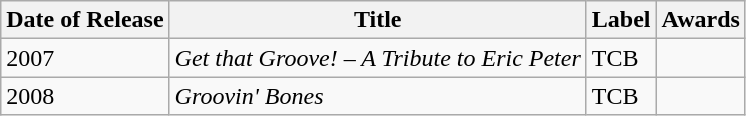<table class="wikitable">
<tr>
<th>Date of Release</th>
<th>Title</th>
<th>Label</th>
<th>Awards</th>
</tr>
<tr>
<td>2007</td>
<td><em>Get that Groove! – A Tribute to Eric Peter</em></td>
<td>TCB</td>
<td></td>
</tr>
<tr>
<td>2008</td>
<td><em>Groovin' Bones</em></td>
<td>TCB</td>
<td></td>
</tr>
</table>
